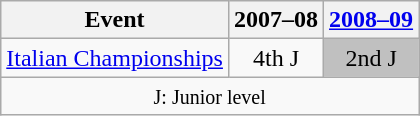<table class="wikitable" style="text-align:center">
<tr>
<th>Event</th>
<th>2007–08</th>
<th><a href='#'>2008–09</a></th>
</tr>
<tr>
<td align=left><a href='#'>Italian Championships</a></td>
<td>4th J</td>
<td bgcolor=silver>2nd J</td>
</tr>
<tr>
<td colspan=3 align=center><small> J: Junior level </small></td>
</tr>
</table>
